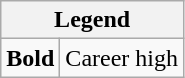<table class="wikitable mw-collapsible mw-collapsed">
<tr>
<th colspan="2">Legend</th>
</tr>
<tr>
<td><strong>Bold</strong></td>
<td>Career high</td>
</tr>
</table>
